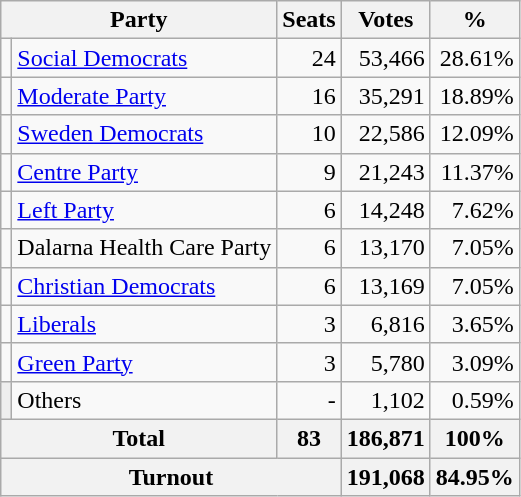<table class="wikitable" style="text-align:right">
<tr>
<th colspan=2>Party</th>
<th>Seats</th>
<th>Votes</th>
<th>%</th>
</tr>
<tr>
<td bgcolor=></td>
<td align=left><a href='#'>Social Democrats</a></td>
<td>24</td>
<td>53,466</td>
<td>28.61%</td>
</tr>
<tr>
<td bgcolor=></td>
<td align=left><a href='#'>Moderate Party</a></td>
<td>16</td>
<td>35,291</td>
<td>18.89%</td>
</tr>
<tr>
<td bgcolor=></td>
<td align=left><a href='#'>Sweden Democrats</a></td>
<td>10</td>
<td>22,586</td>
<td>12.09%</td>
</tr>
<tr>
<td bgcolor=></td>
<td align=left><a href='#'>Centre Party</a></td>
<td>9</td>
<td>21,243</td>
<td>11.37%</td>
</tr>
<tr>
<td bgcolor=></td>
<td align=left><a href='#'>Left Party</a></td>
<td>6</td>
<td>14,248</td>
<td>7.62%</td>
</tr>
<tr>
<td></td>
<td align=left>Dalarna Health Care Party</td>
<td>6</td>
<td>13,170</td>
<td>7.05%</td>
</tr>
<tr>
<td bgcolor=></td>
<td align=left><a href='#'>Christian Democrats</a></td>
<td>6</td>
<td>13,169</td>
<td>7.05%</td>
</tr>
<tr>
<td bgcolor=></td>
<td align=left><a href='#'>Liberals</a></td>
<td>3</td>
<td>6,816</td>
<td>3.65%</td>
</tr>
<tr>
<td bgcolor=></td>
<td align=left><a href='#'>Green Party</a></td>
<td>3</td>
<td>5,780</td>
<td>3.09%</td>
</tr>
<tr>
<td bgcolor=#eeeeee></td>
<td align=left>Others</td>
<td align=right>-</td>
<td>1,102</td>
<td>0.59%</td>
</tr>
<tr>
<th colspan=2>Total</th>
<th>83</th>
<th>186,871</th>
<th>100%</th>
</tr>
<tr>
<th colspan=3>Turnout</th>
<th>191,068</th>
<th>84.95%</th>
</tr>
</table>
